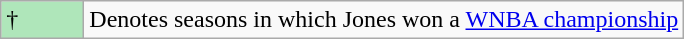<table class="wikitable">
<tr>
<td style="background:#afe6ba; width:3em;">†</td>
<td>Denotes seasons in which Jones won a <a href='#'>WNBA championship</a></td>
</tr>
</table>
